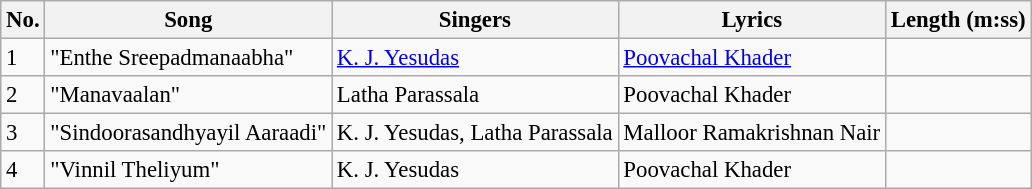<table class="wikitable" style="font-size:95%;">
<tr>
<th>No.</th>
<th>Song</th>
<th>Singers</th>
<th>Lyrics</th>
<th>Length (m:ss)</th>
</tr>
<tr>
<td>1</td>
<td>"Enthe Sreepadmanaabha"</td>
<td><a href='#'>K. J. Yesudas</a></td>
<td><a href='#'>Poovachal Khader</a></td>
<td></td>
</tr>
<tr>
<td>2</td>
<td>"Manavaalan"</td>
<td>Latha Parassala</td>
<td>Poovachal Khader</td>
<td></td>
</tr>
<tr>
<td>3</td>
<td>"Sindoorasandhyayil Aaraadi"</td>
<td>K. J. Yesudas, Latha Parassala</td>
<td>Malloor Ramakrishnan Nair</td>
<td></td>
</tr>
<tr>
<td>4</td>
<td>"Vinnil Theliyum"</td>
<td>K. J. Yesudas</td>
<td>Poovachal Khader</td>
<td></td>
</tr>
</table>
